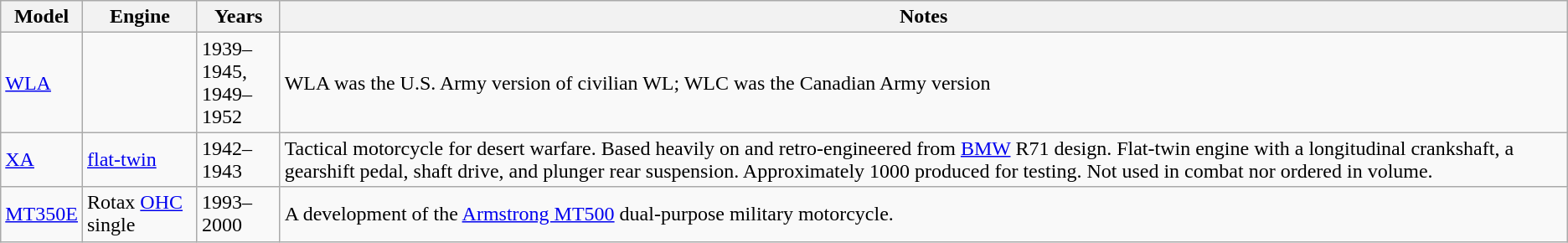<table class="wikitable">
<tr>
<th>Model</th>
<th>Engine</th>
<th>Years</th>
<th>Notes</th>
</tr>
<tr>
<td><a href='#'>WLA</a></td>
<td></td>
<td>1939–1945,<br>1949–1952</td>
<td>WLA was the U.S. Army version of civilian WL; WLC was the Canadian Army version</td>
</tr>
<tr>
<td><a href='#'>XA</a></td>
<td> <a href='#'>flat-twin</a></td>
<td>1942–1943</td>
<td>Tactical motorcycle for desert warfare. Based heavily on and retro-engineered from <a href='#'>BMW</a> R71 design. Flat-twin engine with a longitudinal crankshaft, a gearshift pedal, shaft drive, and plunger rear suspension. Approximately 1000 produced for testing. Not used in combat nor ordered in volume.</td>
</tr>
<tr>
<td><a href='#'>MT350E</a></td>
<td>Rotax  <a href='#'>OHC</a> single</td>
<td>1993–2000</td>
<td>A development of the <a href='#'>Armstrong MT500</a> dual-purpose military motorcycle.</td>
</tr>
</table>
